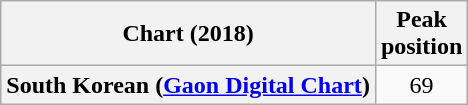<table class="wikitable plainrowheaders" style="text-align:center">
<tr>
<th scope="col">Chart (2018)</th>
<th scope="col">Peak<br>position</th>
</tr>
<tr>
<th scope="row">South Korean (<a href='#'>Gaon Digital Chart</a>)</th>
<td>69</td>
</tr>
</table>
